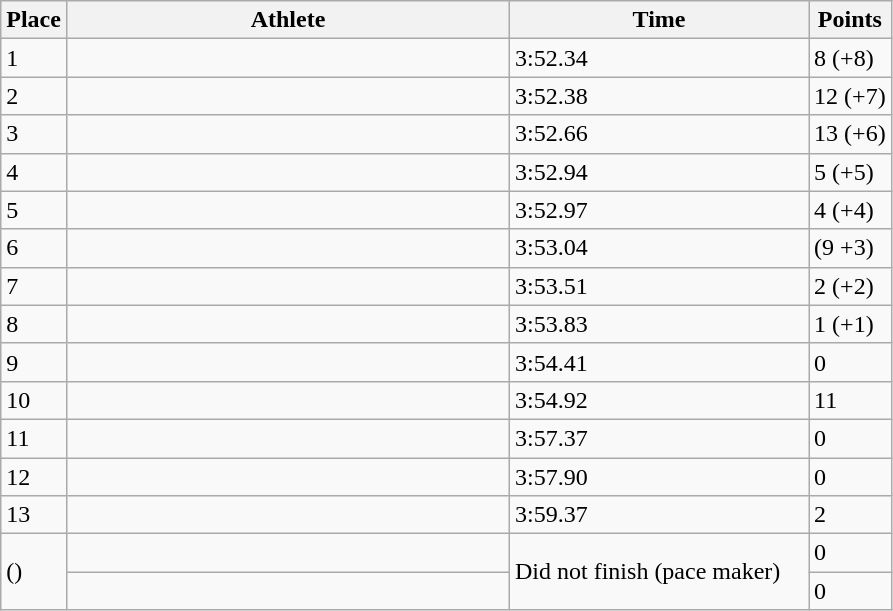<table class="wikitable sortable">
<tr>
<th>Place</th>
<th style="width:18em">Athlete</th>
<th style="width:12em">Time</th>
<th>Points</th>
</tr>
<tr>
<td>1</td>
<td></td>
<td>3:52.34  </td>
<td>8 (+8)</td>
</tr>
<tr>
<td>2</td>
<td></td>
<td>3:52.38</td>
<td>12 (+7)</td>
</tr>
<tr>
<td>3</td>
<td></td>
<td>3:52.66</td>
<td>13 (+6)</td>
</tr>
<tr>
<td>4</td>
<td></td>
<td>3:52.94 </td>
<td>5 (+5)</td>
</tr>
<tr>
<td>5</td>
<td></td>
<td>3:52.97</td>
<td>4 (+4)</td>
</tr>
<tr>
<td>6</td>
<td></td>
<td>3:53.04</td>
<td>(9 +3)</td>
</tr>
<tr>
<td>7</td>
<td></td>
<td>3:53.51</td>
<td>2 (+2)</td>
</tr>
<tr>
<td>8</td>
<td></td>
<td>3:53.83 </td>
<td>1 (+1)</td>
</tr>
<tr>
<td>9</td>
<td></td>
<td>3:54.41</td>
<td>0</td>
</tr>
<tr>
<td>10</td>
<td></td>
<td>3:54.92</td>
<td>11</td>
</tr>
<tr>
<td>11</td>
<td></td>
<td>3:57.37</td>
<td>0</td>
</tr>
<tr>
<td>12</td>
<td></td>
<td>3:57.90</td>
<td>0</td>
</tr>
<tr>
<td>13</td>
<td></td>
<td>3:59.37</td>
<td>2</td>
</tr>
<tr>
<td rowspan=2> ()</td>
<td></td>
<td rowspan=2>Did not finish (pace maker)</td>
<td>0</td>
</tr>
<tr>
<td></td>
<td>0</td>
</tr>
</table>
